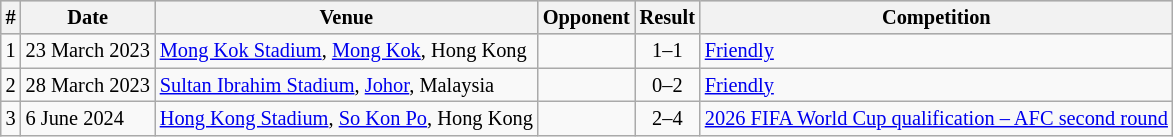<table class="wikitable" style="font-size:85%; text-align: left;">
<tr bgcolor="#CCCCCC" align="center">
<th>#</th>
<th>Date</th>
<th>Venue</th>
<th>Opponent</th>
<th>Result</th>
<th>Competition</th>
</tr>
<tr>
<td>1</td>
<td>23 March 2023</td>
<td><a href='#'>Mong Kok Stadium</a>, <a href='#'>Mong Kok</a>, Hong Kong</td>
<td></td>
<td align=center>1–1</td>
<td><a href='#'>Friendly</a></td>
</tr>
<tr>
<td>2</td>
<td>28 March 2023</td>
<td><a href='#'>Sultan Ibrahim Stadium</a>, <a href='#'>Johor</a>, Malaysia</td>
<td></td>
<td align=center>0–2</td>
<td><a href='#'>Friendly</a></td>
</tr>
<tr>
<td>3</td>
<td>6 June 2024</td>
<td><a href='#'>Hong Kong Stadium</a>, <a href='#'>So Kon Po</a>, Hong Kong</td>
<td></td>
<td align=center>2–4</td>
<td><a href='#'>2026 FIFA World Cup qualification – AFC second round</a></td>
</tr>
</table>
